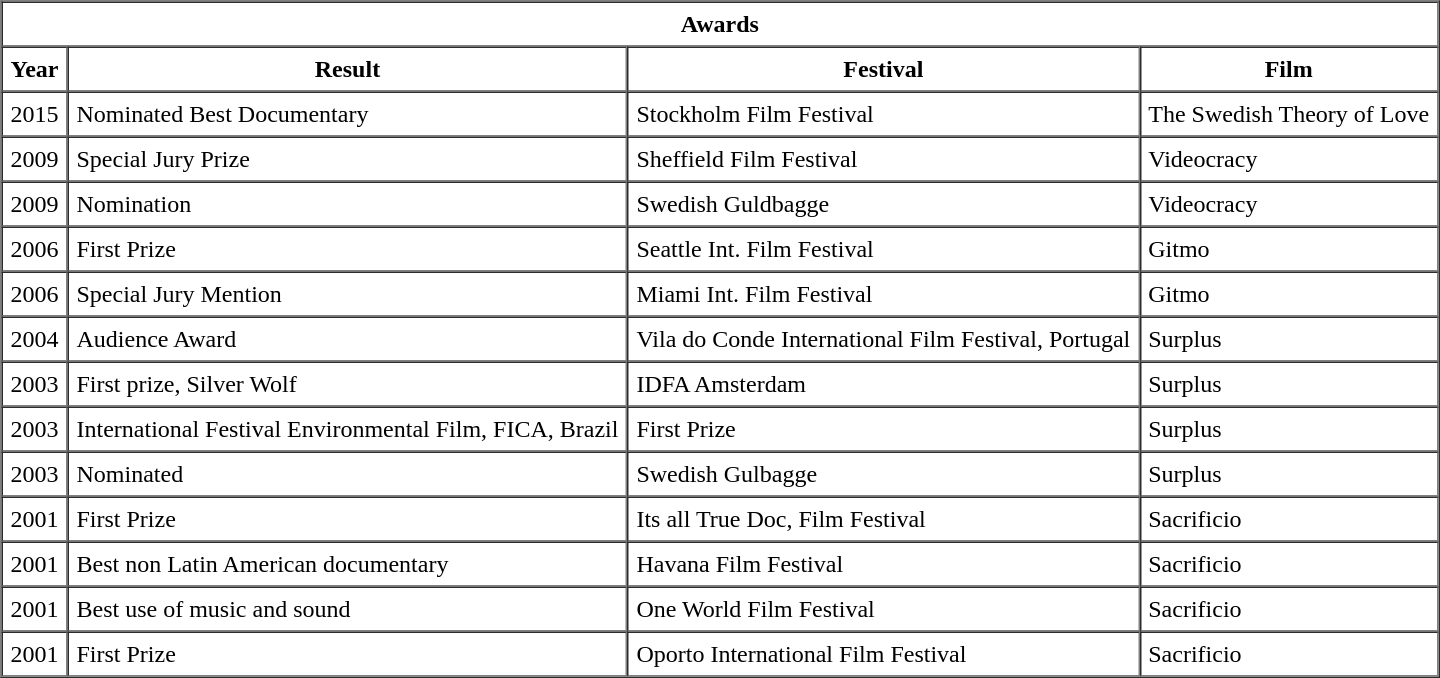<table BORDER="1" CELLSPACING="0" CELLPADDING="5">
<tr>
<th COLSPAN="4">Awards</th>
</tr>
<tr>
<th>Year</th>
<th>Result</th>
<th>Festival</th>
<th>Film</th>
</tr>
<tr>
<td>2015</td>
<td>Nominated Best Documentary</td>
<td>Stockholm Film Festival</td>
<td>The Swedish Theory of Love</td>
</tr>
<tr>
<td>2009</td>
<td>Special Jury Prize</td>
<td>Sheffield Film Festival</td>
<td>Videocracy</td>
</tr>
<tr>
<td>2009</td>
<td>Nomination</td>
<td>Swedish Guldbagge</td>
<td>Videocracy</td>
</tr>
<tr>
<td>2006</td>
<td>First Prize</td>
<td>Seattle Int. Film Festival</td>
<td>Gitmo</td>
</tr>
<tr>
<td>2006</td>
<td>Special Jury Mention</td>
<td>Miami Int. Film Festival</td>
<td>Gitmo</td>
</tr>
<tr>
<td>2004</td>
<td>Audience Award</td>
<td>Vila do Conde International Film Festival, Portugal</td>
<td>Surplus</td>
</tr>
<tr>
<td>2003</td>
<td>First prize, Silver Wolf</td>
<td>IDFA Amsterdam</td>
<td>Surplus</td>
</tr>
<tr>
<td>2003</td>
<td>International Festival Environmental Film, FICA, Brazil</td>
<td>First Prize</td>
<td>Surplus</td>
</tr>
<tr>
<td>2003</td>
<td>Nominated</td>
<td>Swedish Gulbagge</td>
<td>Surplus</td>
</tr>
<tr>
<td>2001</td>
<td>First Prize</td>
<td>Its all True Doc, Film Festival</td>
<td>Sacrificio</td>
</tr>
<tr>
<td>2001</td>
<td>Best non Latin American documentary</td>
<td>Havana Film Festival</td>
<td>Sacrificio</td>
</tr>
<tr>
<td>2001</td>
<td>Best use of music and sound</td>
<td>One World Film Festival</td>
<td>Sacrificio</td>
</tr>
<tr>
<td>2001</td>
<td>First Prize</td>
<td>Oporto International Film Festival</td>
<td>Sacrificio</td>
</tr>
<tr>
</tr>
</table>
